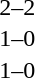<table cellspacing=1 width=70%>
<tr>
<th width=25%></th>
<th width=30%></th>
<th width=15%></th>
<th width=30%></th>
</tr>
<tr>
<td></td>
<td align=right></td>
<td align=center>2–2</td>
<td></td>
</tr>
<tr>
<td></td>
<td align=right></td>
<td align=center>1–0</td>
<td></td>
</tr>
<tr>
<td></td>
<td align=right></td>
<td align=center>1–0</td>
<td></td>
</tr>
</table>
